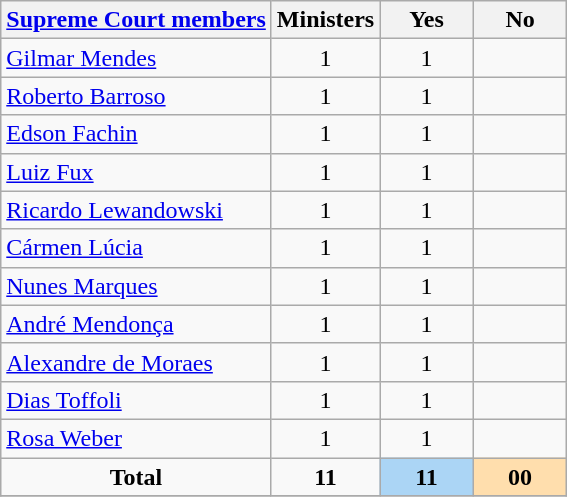<table class="wikitable">
<tr>
<th><a href='#'>Supreme Court members</a></th>
<th width="55pt">Ministers</th>
<th width="55pt">Yes</th>
<th width="55pt">No</th>
</tr>
<tr>
<td align="left"><a href='#'>Gilmar Mendes</a></td>
<td align="center">1</td>
<td align="center">1</td>
<td align="center"></td>
</tr>
<tr>
<td align="left"><a href='#'>Roberto Barroso</a></td>
<td align="center">1</td>
<td align="center">1</td>
<td align="center"></td>
</tr>
<tr>
<td align="left"><a href='#'>Edson Fachin</a></td>
<td align="center">1</td>
<td align="center">1</td>
<td align="center"></td>
</tr>
<tr>
<td align="left"><a href='#'>Luiz Fux</a></td>
<td align="center">1</td>
<td align="center">1</td>
<td align="center"></td>
</tr>
<tr>
<td align="left"><a href='#'>Ricardo Lewandowski</a></td>
<td align="center">1</td>
<td align="center">1</td>
<td align="center"></td>
</tr>
<tr>
<td align="left"><a href='#'>Cármen Lúcia</a></td>
<td align="center">1</td>
<td align="center">1</td>
<td align="center"></td>
</tr>
<tr>
<td align="left"><a href='#'>Nunes Marques</a></td>
<td align="center">1</td>
<td align="center">1</td>
<td align="center"></td>
</tr>
<tr>
<td align="left"><a href='#'>André Mendonça</a></td>
<td align="center">1</td>
<td align="center">1</td>
<td align="center"></td>
</tr>
<tr>
<td align="left"><a href='#'>Alexandre de Moraes</a></td>
<td align="center">1</td>
<td align="center">1</td>
<td align="center"></td>
</tr>
<tr>
<td align="left"><a href='#'>Dias Toffoli</a></td>
<td align="center">1</td>
<td align="center">1</td>
<td align="center"></td>
</tr>
<tr>
<td align="left"><a href='#'>Rosa Weber</a></td>
<td align="center">1</td>
<td align="center">1</td>
<td align="center"></td>
</tr>
<tr>
<td align="center"><strong>Total</strong></td>
<td align="center"><strong>11</strong></td>
<td align="center" bgcolor="#abd5f5"><strong>11</strong></td>
<td align="center" bgcolor="#FFDEAD"><strong>00</strong></td>
</tr>
<tr>
</tr>
</table>
